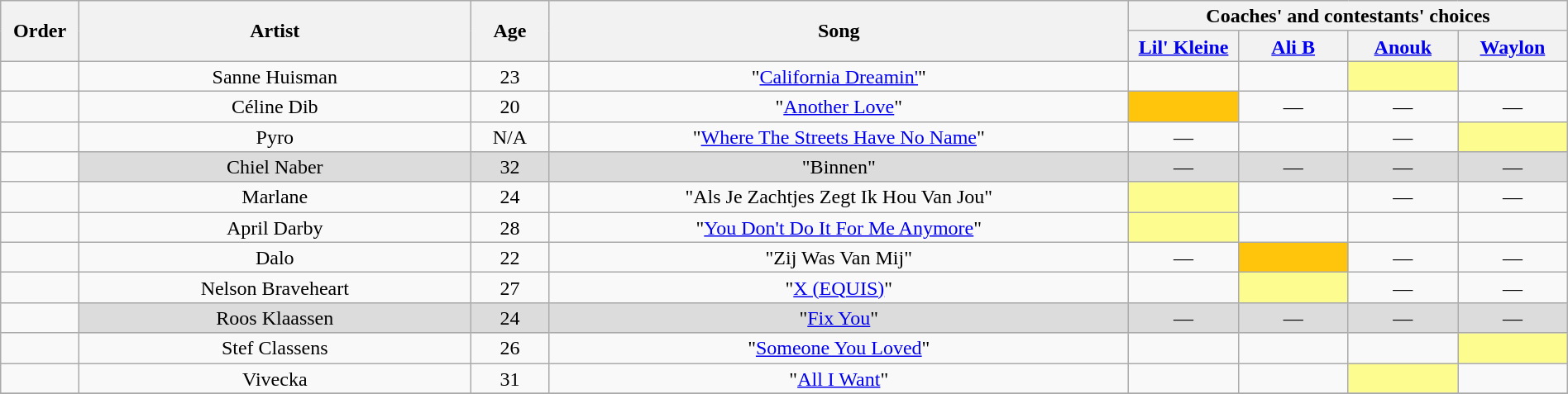<table class="wikitable" style="text-align:center; line-height:17px; width:100%;">
<tr>
<th rowspan="2" scope="col" style="width:05%;">Order</th>
<th rowspan="2" scope="col" style="width:25%;">Artist</th>
<th rowspan="2" scope="col" style="width:05%;">Age</th>
<th rowspan="2" scope="col" style="width:37%;">Song</th>
<th colspan="4">Coaches' and contestants' choices</th>
</tr>
<tr>
<th style="width:07%;"><a href='#'>Lil' Kleine</a></th>
<th nowrap="" style="width:07%;"><a href='#'>Ali B</a></th>
<th style="width:07%;"><a href='#'>Anouk</a></th>
<th style="width:07%;"><a href='#'>Waylon</a></th>
</tr>
<tr>
<td></td>
<td>Sanne Huisman</td>
<td>23</td>
<td>"<a href='#'>California Dreamin'</a>"</td>
<td><strong></strong></td>
<td><strong></strong></td>
<td style="background:#fdfc8f;"></td>
<td><strong></strong></td>
</tr>
<tr>
<td></td>
<td>Céline Dib</td>
<td>20</td>
<td>"<a href='#'>Another Love</a>"</td>
<td style="background: #ffc40c;"><strong></strong></td>
<td>—</td>
<td>—</td>
<td>—</td>
</tr>
<tr>
<td></td>
<td>Pyro</td>
<td>N/A</td>
<td>"<a href='#'>Where The Streets Have No Name</a>"</td>
<td>—</td>
<td><strong></strong></td>
<td>—</td>
<td style="background:#fdfc8f;"></td>
</tr>
<tr>
<td></td>
<td style="background:#DCDCDC;">Chiel Naber</td>
<td style="background:#DCDCDC;">32</td>
<td style="background:#DCDCDC;">"Binnen"</td>
<td style="background:#DCDCDC;">—</td>
<td style="background:#DCDCDC;">—</td>
<td style="background:#DCDCDC;">—</td>
<td style="background:#DCDCDC;">—</td>
</tr>
<tr>
<td></td>
<td>Marlane</td>
<td>24</td>
<td>"Als Je Zachtjes Zegt Ik Hou Van Jou"</td>
<td style="background:#fdfc8f;"></td>
<td><strong></strong></td>
<td>—</td>
<td>—</td>
</tr>
<tr>
<td></td>
<td>April Darby</td>
<td>28</td>
<td>"<a href='#'>You Don't Do It For Me Anymore</a>"</td>
<td style="background:#fdfc8f;"></td>
<td><strong></strong></td>
<td><strong></strong></td>
<td><strong></strong></td>
</tr>
<tr>
<td></td>
<td>Dalo</td>
<td>22</td>
<td>"Zij Was Van Mij"</td>
<td>—</td>
<td style="background: #ffc40c;"><strong></strong></td>
<td>—</td>
<td>—</td>
</tr>
<tr>
<td></td>
<td>Nelson Braveheart</td>
<td>27</td>
<td>"<a href='#'>X (EQUIS)</a>"</td>
<td><strong></strong></td>
<td style="background:#fdfc8f;"></td>
<td>—</td>
<td>—</td>
</tr>
<tr>
<td></td>
<td style="background:#DCDCDC;">Roos Klaassen</td>
<td style="background:#DCDCDC;">24</td>
<td style="background:#DCDCDC;">"<a href='#'>Fix You</a>"</td>
<td style="background:#DCDCDC;">—</td>
<td style="background:#DCDCDC;">—</td>
<td style="background:#DCDCDC;">—</td>
<td style="background:#DCDCDC;">—</td>
</tr>
<tr>
<td></td>
<td>Stef Classens</td>
<td>26</td>
<td>"<a href='#'>Someone You Loved</a>"</td>
<td><strong></strong></td>
<td><strong></strong></td>
<td><strong></strong></td>
<td style="background:#fdfc8f;"></td>
</tr>
<tr>
<td></td>
<td>Vivecka</td>
<td>31</td>
<td>"<a href='#'>All I Want</a>"</td>
<td><strong></strong></td>
<td><strong></strong></td>
<td style="background:#fdfc8f;"></td>
<td><strong></strong></td>
</tr>
<tr>
</tr>
</table>
